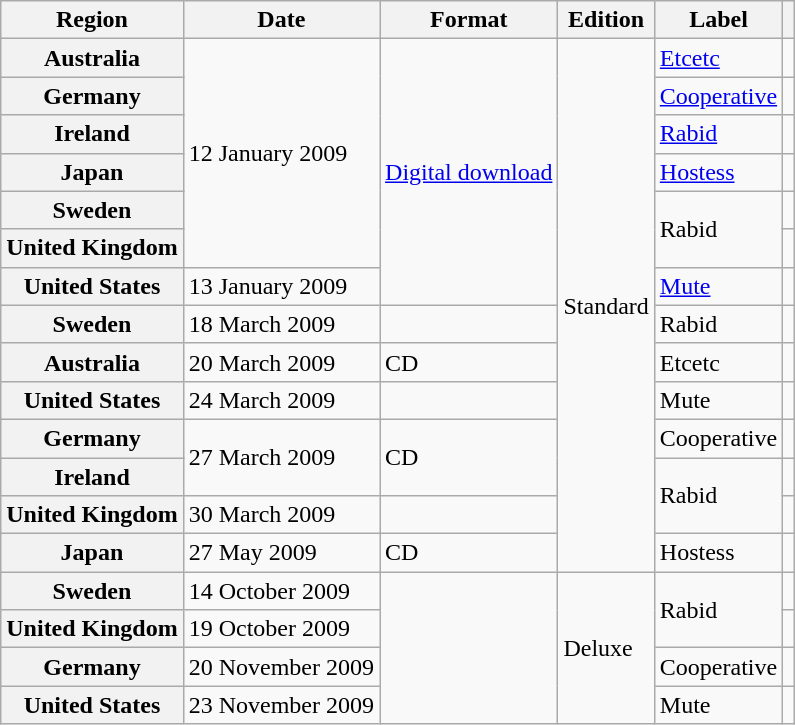<table class="wikitable plainrowheaders">
<tr>
<th scope="col">Region</th>
<th scope="col">Date</th>
<th scope="col">Format</th>
<th scope="col">Edition</th>
<th scope="col">Label</th>
<th scope="col"></th>
</tr>
<tr>
<th scope="row">Australia</th>
<td rowspan="6">12 January 2009</td>
<td rowspan="7"><a href='#'>Digital download</a></td>
<td rowspan="14">Standard</td>
<td><a href='#'>Etcetc</a></td>
<td align="center"></td>
</tr>
<tr>
<th scope="row">Germany</th>
<td><a href='#'>Cooperative</a></td>
<td align="center"></td>
</tr>
<tr>
<th scope="row">Ireland</th>
<td><a href='#'>Rabid</a></td>
<td align="center"></td>
</tr>
<tr>
<th scope="row">Japan</th>
<td><a href='#'>Hostess</a></td>
<td align="center"></td>
</tr>
<tr>
<th scope="row">Sweden</th>
<td rowspan="2">Rabid</td>
<td align="center"></td>
</tr>
<tr>
<th scope="row">United Kingdom</th>
<td align="center"></td>
</tr>
<tr>
<th scope="row">United States</th>
<td>13 January 2009</td>
<td><a href='#'>Mute</a></td>
<td align="center"></td>
</tr>
<tr>
<th scope="row">Sweden</th>
<td>18 March 2009</td>
<td></td>
<td>Rabid</td>
<td align="center"></td>
</tr>
<tr>
<th scope="row">Australia</th>
<td>20 March 2009</td>
<td>CD</td>
<td>Etcetc</td>
<td align="center"></td>
</tr>
<tr>
<th scope="row">United States</th>
<td>24 March 2009</td>
<td></td>
<td>Mute</td>
<td align="center"></td>
</tr>
<tr>
<th scope="row">Germany</th>
<td rowspan="2">27 March 2009</td>
<td rowspan="2">CD</td>
<td>Cooperative</td>
<td align="center"></td>
</tr>
<tr>
<th scope="row">Ireland</th>
<td rowspan="2">Rabid</td>
<td align="center"></td>
</tr>
<tr>
<th scope="row">United Kingdom</th>
<td>30 March 2009</td>
<td></td>
<td align="center"></td>
</tr>
<tr>
<th scope="row">Japan</th>
<td>27 May 2009</td>
<td>CD</td>
<td>Hostess</td>
<td align="center"></td>
</tr>
<tr>
<th scope="row">Sweden</th>
<td>14 October 2009</td>
<td rowspan="4"></td>
<td rowspan="4">Deluxe</td>
<td rowspan="2">Rabid</td>
<td align="center"></td>
</tr>
<tr>
<th scope="row">United Kingdom</th>
<td>19 October 2009</td>
<td align="center"></td>
</tr>
<tr>
<th scope="row">Germany</th>
<td>20 November 2009</td>
<td>Cooperative</td>
<td align="center"></td>
</tr>
<tr>
<th scope="row">United States</th>
<td>23 November 2009</td>
<td>Mute</td>
<td align="center"></td>
</tr>
</table>
